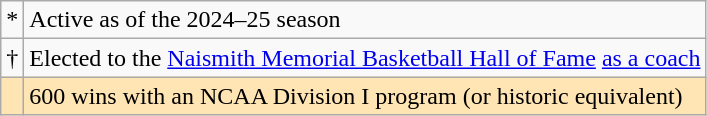<table class="wikitable">
<tr>
<td>*</td>
<td>Active as of the 2024–25 season</td>
</tr>
<tr>
<td>†</td>
<td>Elected to the <a href='#'>Naismith Memorial Basketball Hall of Fame</a> <a href='#'>as a coach</a></td>
</tr>
<tr>
<td bgcolor="#ffe5b4"></td>
<td bgcolor="#ffe5b4">600 wins with an NCAA Division I program (or historic equivalent)</td>
</tr>
</table>
